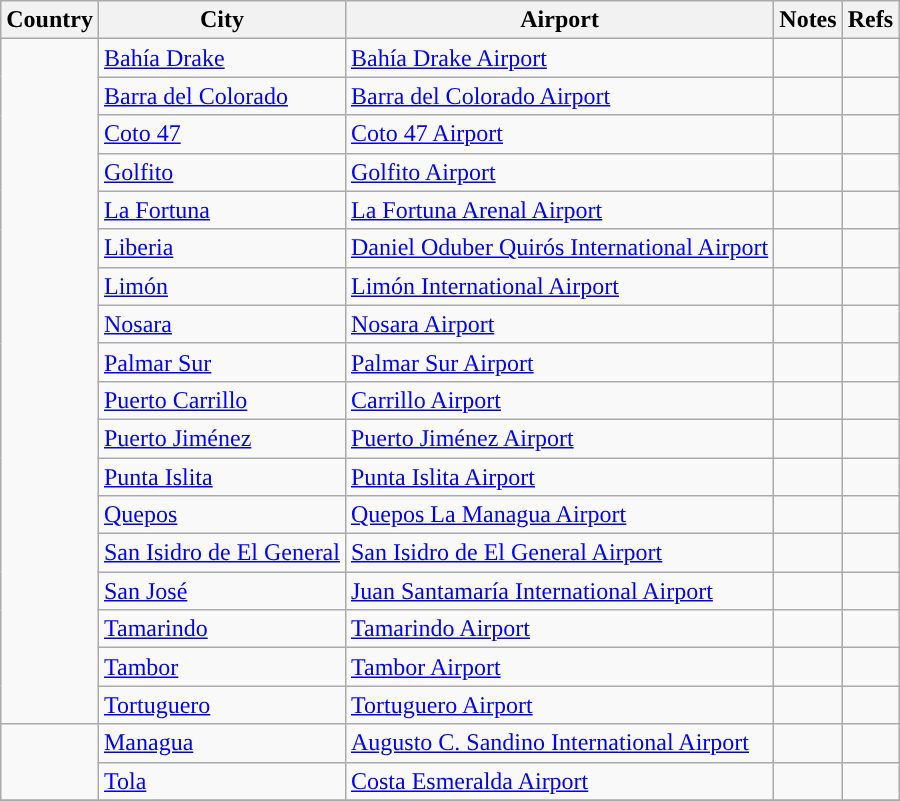<table class="sortable wikitable">
<tr>
<th>Country</th>
<th>City</th>
<th>Airport</th>
<th>Notes</th>
<th class="unsortable">Refs</th>
</tr>
<tr>
<td rowspan=18></td>
<td><a href='#'>Bahía Drake</a></td>
<td><a href='#'>Bahía Drake Airport</a></td>
<td align=center></td>
<td></td>
</tr>
<tr>
<td><a href='#'>Barra del Colorado</a></td>
<td><a href='#'>Barra del Colorado Airport</a></td>
<td></td>
<td></td>
</tr>
<tr>
<td><a href='#'>Coto 47</a></td>
<td><a href='#'>Coto 47 Airport</a></td>
<td></td>
<td></td>
</tr>
<tr>
<td><a href='#'>Golfito</a></td>
<td><a href='#'>Golfito Airport</a></td>
<td align=center></td>
<td></td>
</tr>
<tr>
<td><a href='#'>La Fortuna</a></td>
<td><a href='#'>La Fortuna Arenal Airport</a></td>
<td align=center></td>
<td></td>
</tr>
<tr>
<td><a href='#'>Liberia</a></td>
<td><a href='#'>Daniel Oduber Quirós International Airport</a></td>
<td align=center></td>
<td></td>
</tr>
<tr>
<td><a href='#'>Limón</a></td>
<td><a href='#'>Limón International Airport</a></td>
<td align=center></td>
<td></td>
</tr>
<tr>
<td><a href='#'>Nosara</a></td>
<td><a href='#'>Nosara Airport</a></td>
<td align=center></td>
<td></td>
</tr>
<tr>
<td><a href='#'>Palmar Sur</a></td>
<td><a href='#'>Palmar Sur Airport</a></td>
<td align=center></td>
<td></td>
</tr>
<tr>
<td><a href='#'>Puerto Carrillo</a></td>
<td><a href='#'>Carrillo Airport</a></td>
<td></td>
<td></td>
</tr>
<tr>
<td><a href='#'>Puerto Jiménez</a></td>
<td><a href='#'>Puerto Jiménez Airport</a></td>
<td align=center></td>
<td></td>
</tr>
<tr>
<td><a href='#'>Punta Islita</a></td>
<td><a href='#'>Punta Islita Airport</a></td>
<td></td>
<td></td>
</tr>
<tr>
<td><a href='#'>Quepos</a></td>
<td><a href='#'>Quepos La Managua Airport</a></td>
<td align=center></td>
<td></td>
</tr>
<tr>
<td><a href='#'>San Isidro de El General</a></td>
<td><a href='#'>San Isidro de El General Airport</a></td>
<td></td>
<td></td>
</tr>
<tr>
<td><a href='#'>San José</a></td>
<td><a href='#'>Juan Santamaría International Airport</a></td>
<td></td>
<td></td>
</tr>
<tr>
<td><a href='#'>Tamarindo</a></td>
<td><a href='#'>Tamarindo Airport</a></td>
<td align=center></td>
<td></td>
</tr>
<tr>
<td><a href='#'>Tambor</a></td>
<td><a href='#'>Tambor Airport</a></td>
<td align=center></td>
<td></td>
</tr>
<tr>
<td><a href='#'>Tortuguero</a></td>
<td><a href='#'>Tortuguero Airport</a></td>
<td align=center></td>
<td></td>
</tr>
<tr>
<td rowspan=2></td>
<td><a href='#'>Managua</a></td>
<td><a href='#'>Augusto C. Sandino International Airport</a></td>
<td align=center></td>
<td></td>
</tr>
<tr>
<td><a href='#'>Tola</a></td>
<td><a href='#'>Costa Esmeralda Airport</a></td>
<td></td>
<td></td>
</tr>
<tr>
</tr>
</table>
